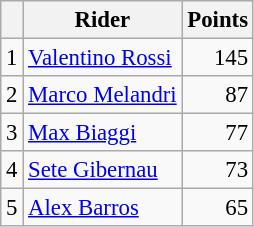<table class="wikitable" style="font-size: 95%;">
<tr>
<th></th>
<th>Rider</th>
<th>Points</th>
</tr>
<tr>
<td align=center>1</td>
<td> <a href='#'>Valentino Rossi</a></td>
<td align=right>145</td>
</tr>
<tr>
<td align=center>2</td>
<td> <a href='#'>Marco Melandri</a></td>
<td align=right>87</td>
</tr>
<tr>
<td align=center>3</td>
<td> <a href='#'>Max Biaggi</a></td>
<td align=right>77</td>
</tr>
<tr>
<td align=center>4</td>
<td> <a href='#'>Sete Gibernau</a></td>
<td align=right>73</td>
</tr>
<tr>
<td align=center>5</td>
<td> <a href='#'>Alex Barros</a></td>
<td align=right>65</td>
</tr>
</table>
